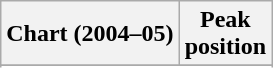<table class="wikitable sortable">
<tr>
<th>Chart (2004–05)</th>
<th>Peak<br>position</th>
</tr>
<tr>
</tr>
<tr>
</tr>
<tr>
</tr>
<tr>
</tr>
</table>
